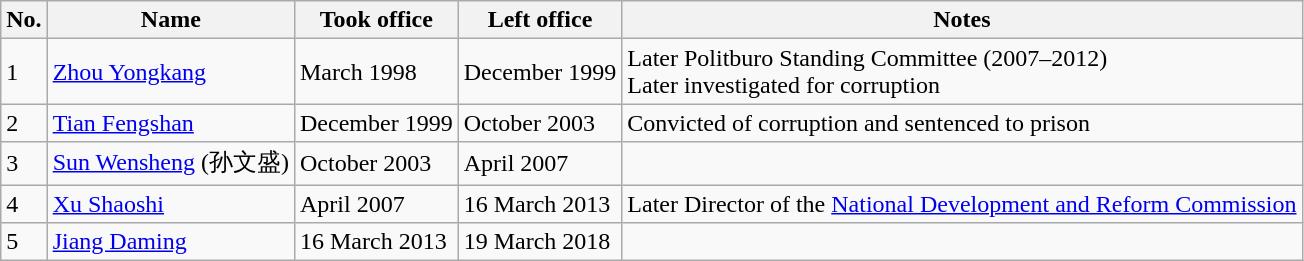<table class="wikitable">
<tr>
<th>No.</th>
<th>Name</th>
<th>Took office</th>
<th>Left office</th>
<th>Notes</th>
</tr>
<tr>
<td>1</td>
<td><a href='#'>Zhou Yongkang</a></td>
<td>March 1998</td>
<td>December 1999</td>
<td>Later Politburo Standing Committee (2007–2012)<br>Later investigated for corruption</td>
</tr>
<tr>
<td>2</td>
<td><a href='#'>Tian Fengshan</a></td>
<td>December 1999</td>
<td>October 2003</td>
<td>Convicted of corruption and sentenced to prison</td>
</tr>
<tr>
<td>3</td>
<td><a href='#'>Sun Wensheng</a> (孙文盛)</td>
<td>October 2003</td>
<td>April 2007</td>
<td></td>
</tr>
<tr>
<td>4</td>
<td><a href='#'>Xu Shaoshi</a></td>
<td>April 2007</td>
<td>16 March 2013</td>
<td>Later Director of the <a href='#'>National Development and Reform Commission</a></td>
</tr>
<tr>
<td>5</td>
<td><a href='#'>Jiang Daming</a></td>
<td>16 March 2013</td>
<td>19 March 2018</td>
<td></td>
</tr>
</table>
